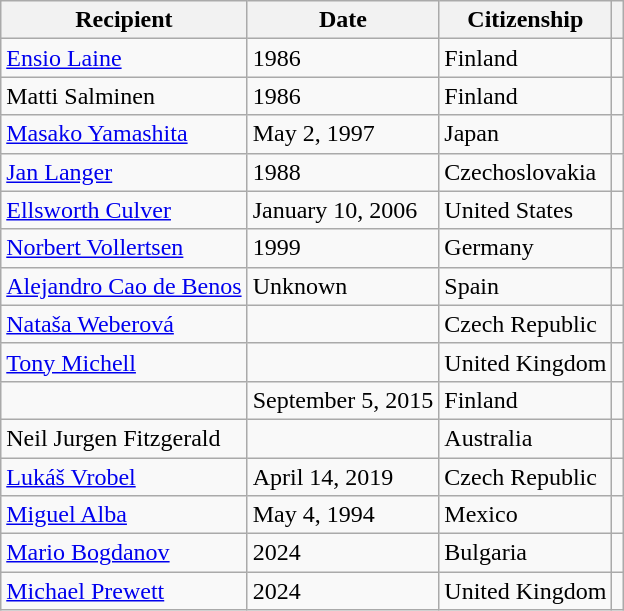<table class="wikitable">
<tr>
<th>Recipient</th>
<th>Date</th>
<th>Citizenship</th>
<th></th>
</tr>
<tr>
<td><a href='#'>Ensio Laine</a></td>
<td>1986</td>
<td>Finland</td>
<td></td>
</tr>
<tr>
<td>Matti Salminen</td>
<td>1986</td>
<td>Finland</td>
<td></td>
</tr>
<tr>
<td><a href='#'>Masako Yamashita</a></td>
<td>May 2, 1997</td>
<td>Japan</td>
<td></td>
</tr>
<tr>
<td><a href='#'>Jan Langer</a></td>
<td>1988</td>
<td>Czechoslovakia</td>
<td></td>
</tr>
<tr>
<td><a href='#'>Ellsworth Culver</a></td>
<td>January 10, 2006</td>
<td>United States</td>
<td></td>
</tr>
<tr>
<td><a href='#'>Norbert Vollertsen</a></td>
<td>1999</td>
<td>Germany</td>
<td></td>
</tr>
<tr>
<td><a href='#'>Alejandro Cao de Benos</a></td>
<td>Unknown</td>
<td>Spain</td>
<td></td>
</tr>
<tr>
<td><a href='#'>Nataša Weberová</a></td>
<td></td>
<td>Czech Republic</td>
<td></td>
</tr>
<tr>
<td><a href='#'>Tony Michell</a></td>
<td></td>
<td>United Kingdom</td>
<td></td>
</tr>
<tr>
<td></td>
<td>September 5, 2015</td>
<td>Finland</td>
<td></td>
</tr>
<tr>
<td>Neil Jurgen Fitzgerald</td>
<td></td>
<td>Australia</td>
<td></td>
</tr>
<tr>
<td><a href='#'>Lukáš Vrobel</a></td>
<td>April 14, 2019</td>
<td>Czech Republic</td>
<td></td>
</tr>
<tr>
<td><a href='#'>Miguel Alba</a></td>
<td>May 4, 1994</td>
<td>Mexico</td>
<td></td>
</tr>
<tr>
<td><a href='#'>Mario Bogdanov</a></td>
<td>2024</td>
<td>Bulgaria</td>
<td></td>
</tr>
<tr>
<td><a href='#'>Michael Prewett</a></td>
<td>2024</td>
<td>United Kingdom</td>
<td></td>
</tr>
</table>
